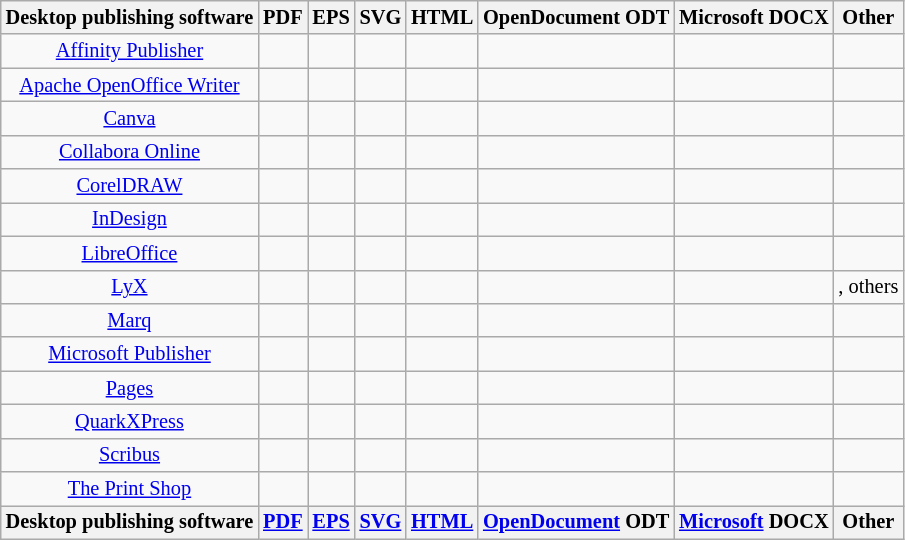<table class="wikitable sticky-header sortable" style="font-size: 85%; text-align: center">
<tr>
<th>Desktop publishing software</th>
<th>PDF</th>
<th>EPS</th>
<th>SVG</th>
<th>HTML</th>
<th>OpenDocument ODT</th>
<th>Microsoft DOCX</th>
<th>Other</th>
</tr>
<tr>
<td><a href='#'>Affinity Publisher</a></td>
<td></td>
<td></td>
<td></td>
<td></td>
<td></td>
<td></td>
<td></td>
</tr>
<tr>
<td><a href='#'>Apache OpenOffice Writer</a></td>
<td></td>
<td></td>
<td></td>
<td></td>
<td></td>
<td></td>
<td></td>
</tr>
<tr>
<td><a href='#'>Canva</a></td>
<td></td>
<td></td>
<td></td>
<td></td>
<td></td>
<td></td>
<td></td>
</tr>
<tr>
<td><a href='#'>Collabora Online</a></td>
<td></td>
<td></td>
<td></td>
<td></td>
<td></td>
<td></td>
<td></td>
</tr>
<tr>
<td><a href='#'>CorelDRAW</a></td>
<td></td>
<td></td>
<td></td>
<td></td>
<td></td>
<td></td>
<td></td>
</tr>
<tr>
<td><a href='#'>InDesign</a></td>
<td></td>
<td></td>
<td></td>
<td></td>
<td></td>
<td></td>
<td></td>
</tr>
<tr>
<td><a href='#'>LibreOffice</a></td>
<td></td>
<td></td>
<td></td>
<td></td>
<td></td>
<td></td>
<td></td>
</tr>
<tr>
<td><a href='#'>LyX</a></td>
<td></td>
<td></td>
<td></td>
<td></td>
<td></td>
<td></td>
<td>, others</td>
</tr>
<tr>
<td><a href='#'>Marq</a></td>
<td></td>
<td></td>
<td></td>
<td></td>
<td></td>
<td></td>
<td></td>
</tr>
<tr>
<td><a href='#'>Microsoft Publisher</a></td>
<td></td>
<td></td>
<td></td>
<td></td>
<td></td>
<td></td>
<td></td>
</tr>
<tr>
<td><a href='#'>Pages</a></td>
<td></td>
<td></td>
<td></td>
<td></td>
<td></td>
<td></td>
<td></td>
</tr>
<tr>
<td><a href='#'>QuarkXPress</a></td>
<td></td>
<td></td>
<td></td>
<td></td>
<td></td>
<td></td>
<td></td>
</tr>
<tr>
<td><a href='#'>Scribus</a></td>
<td></td>
<td></td>
<td></td>
<td></td>
<td></td>
<td></td>
<td></td>
</tr>
<tr>
<td><a href='#'>The Print Shop</a></td>
<td></td>
<td></td>
<td></td>
<td></td>
<td></td>
<td></td>
<td></td>
</tr>
<tr class="sortbottom">
<th>Desktop publishing software</th>
<th><a href='#'>PDF</a></th>
<th><a href='#'>EPS</a></th>
<th><a href='#'>SVG</a></th>
<th><a href='#'>HTML</a></th>
<th><a href='#'>OpenDocument</a> ODT</th>
<th><a href='#'>Microsoft</a> DOCX</th>
<th>Other</th>
</tr>
</table>
